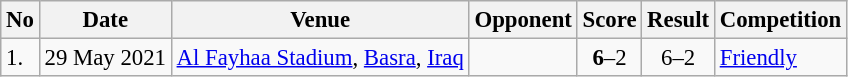<table class="wikitable" style="font-size:95%;">
<tr>
<th>No</th>
<th>Date</th>
<th>Venue</th>
<th>Opponent</th>
<th>Score</th>
<th>Result</th>
<th>Competition</th>
</tr>
<tr>
<td>1.</td>
<td>29 May 2021</td>
<td><a href='#'>Al Fayhaa Stadium</a>, <a href='#'>Basra</a>, <a href='#'>Iraq</a></td>
<td></td>
<td align=center><strong>6</strong>–2</td>
<td align=center>6–2</td>
<td><a href='#'>Friendly</a></td>
</tr>
</table>
